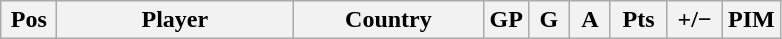<table class="wikitable sortable" style="text-align: center;">
<tr>
<th width=30>Pos</th>
<th width=150>Player</th>
<th width=120>Country</th>
<th width=20>GP</th>
<th width=20>G</th>
<th width=20>A</th>
<th width=30>Pts</th>
<th width=30>+/−</th>
<th width=30>PIM</th>
</tr>
</table>
